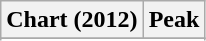<table class="wikitable sortable">
<tr>
<th>Chart (2012)</th>
<th>Peak</th>
</tr>
<tr>
</tr>
<tr>
</tr>
<tr>
</tr>
</table>
